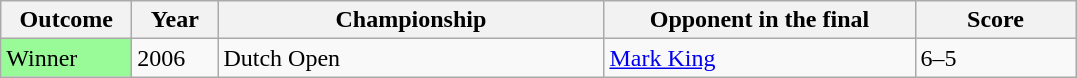<table class="sortable wikitable">
<tr>
<th width="80">Outcome</th>
<th width="50">Year</th>
<th width="250">Championship</th>
<th width="200">Opponent in the final</th>
<th width="100">Score</th>
</tr>
<tr>
<td style="background:#98FB98">Winner</td>
<td>2006</td>
<td>Dutch Open</td>
<td> <a href='#'>Mark King</a></td>
<td>6–5</td>
</tr>
</table>
